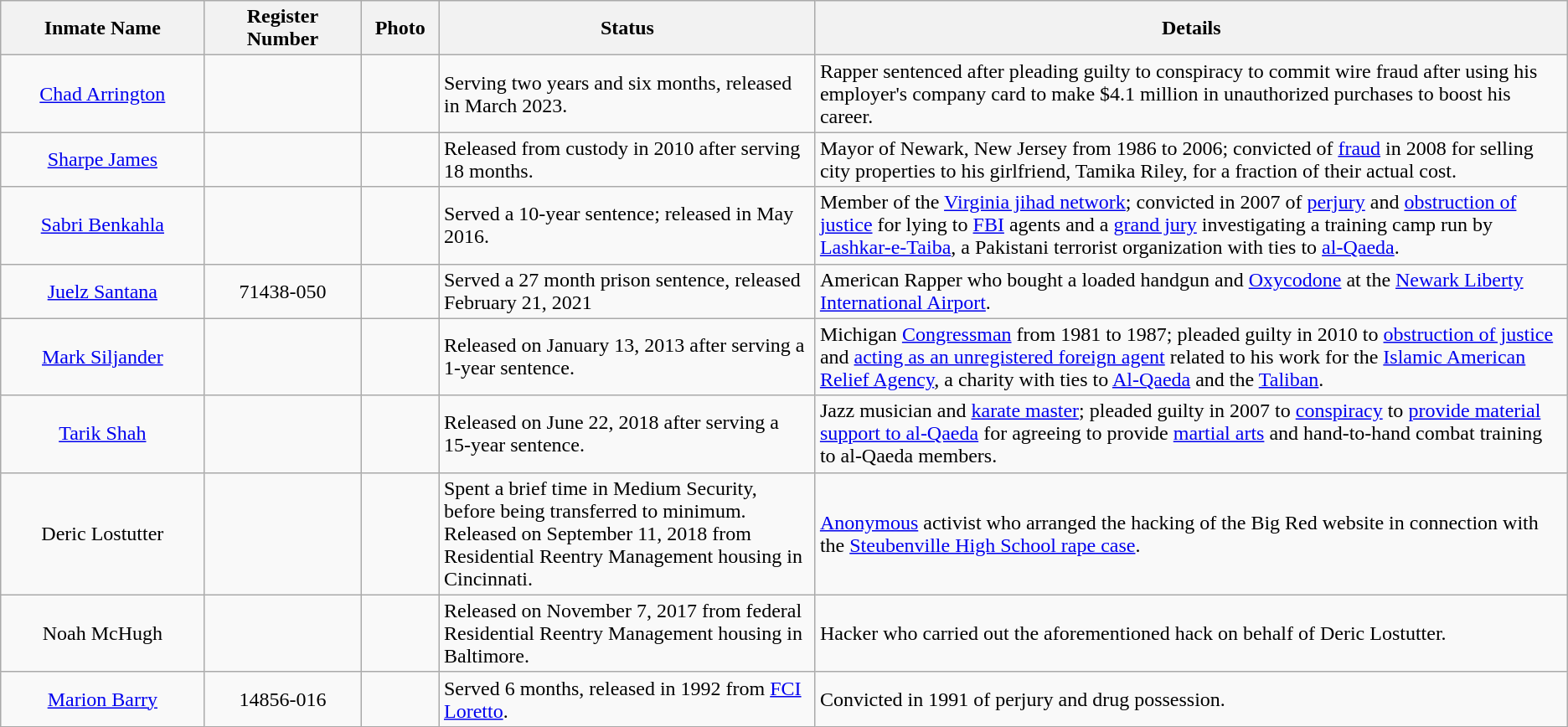<table class="wikitable sortable">
<tr>
<th width=13%>Inmate Name</th>
<th width=10%>Register Number</th>
<th width=5%>Photo</th>
<th width=24%>Status</th>
<th width=53%>Details</th>
</tr>
<tr>
<td align="center"><a href='#'>Chad Arrington</a></td>
<td align="center"></td>
<td></td>
<td>Serving two years and six months, released in March 2023.</td>
<td>Rapper sentenced after pleading guilty to conspiracy to commit wire fraud after using his employer's company card to make $4.1 million in unauthorized purchases to boost his career.</td>
</tr>
<tr>
<td align="center"><a href='#'>Sharpe James</a></td>
<td align="center"></td>
<td></td>
<td>Released from custody in 2010 after serving 18 months.</td>
<td>Mayor of Newark, New Jersey from 1986 to 2006; convicted of <a href='#'>fraud</a> in 2008 for selling city properties to his girlfriend, Tamika Riley, for a fraction of their actual cost.</td>
</tr>
<tr>
<td style="text-align:center;"><a href='#'>Sabri Benkahla</a></td>
<td style="text-align:center;"></td>
<td></td>
<td>Served a 10-year sentence; released in May 2016.</td>
<td>Member of the <a href='#'>Virginia jihad network</a>; convicted in 2007 of <a href='#'>perjury</a> and <a href='#'>obstruction of justice</a> for lying to <a href='#'>FBI</a> agents and a <a href='#'>grand jury</a> investigating a training camp run by <a href='#'>Lashkar-e-Taiba</a>, a Pakistani terrorist organization with ties to <a href='#'>al-Qaeda</a>.</td>
</tr>
<tr>
<td align="center"><a href='#'>Juelz Santana</a></td>
<td align="center">71438-050</td>
<td></td>
<td>Served a 27 month prison sentence, released February 21, 2021</td>
<td>American Rapper who bought a loaded handgun and <a href='#'>Oxycodone</a> at the <a href='#'>Newark Liberty International Airport</a>.</td>
</tr>
<tr>
<td align="center"><a href='#'>Mark Siljander</a></td>
<td align="center"></td>
<td></td>
<td>Released on January 13, 2013 after serving a 1-year sentence.</td>
<td>Michigan <a href='#'>Congressman</a> from 1981 to 1987; pleaded guilty in 2010 to <a href='#'>obstruction of justice</a> and <a href='#'>acting as an unregistered foreign agent</a> related to his work for the <a href='#'>Islamic American Relief Agency</a>, a charity with ties to <a href='#'>Al-Qaeda</a> and the <a href='#'>Taliban</a>.</td>
</tr>
<tr>
<td align="center"><a href='#'>Tarik Shah</a></td>
<td align="center"></td>
<td></td>
<td>Released on June 22, 2018 after serving a 15-year sentence.</td>
<td>Jazz musician and <a href='#'>karate master</a>; pleaded guilty in 2007 to <a href='#'>conspiracy</a> to <a href='#'>provide material support to al-Qaeda</a> for agreeing to provide <a href='#'>martial arts</a> and hand-to-hand combat training to al-Qaeda members.</td>
</tr>
<tr>
<td align="center">Deric Lostutter</td>
<td align="center"></td>
<td></td>
<td>Spent a brief time in Medium Security, before being transferred to minimum. Released on September 11, 2018 from Residential Reentry Management housing in Cincinnati.</td>
<td><a href='#'>Anonymous</a> activist who arranged the hacking of the Big Red website in connection with the <a href='#'>Steubenville High School rape case</a>.</td>
</tr>
<tr>
<td align="center">Noah McHugh</td>
<td align="center"></td>
<td></td>
<td>Released on November 7, 2017 from federal Residential Reentry Management housing in Baltimore.</td>
<td>Hacker who carried out the aforementioned hack on behalf of Deric Lostutter.</td>
</tr>
<tr>
<td align="center"><a href='#'>Marion Barry</a></td>
<td align="center">14856-016</td>
<td></td>
<td>Served 6 months, released in 1992 from <a href='#'>FCI Loretto</a>.</td>
<td>Convicted in 1991 of perjury and drug possession.</td>
</tr>
</table>
